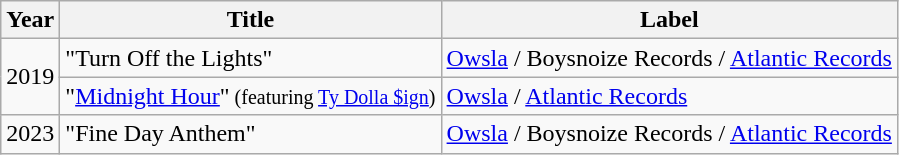<table class="wikitable plainrowheaders">
<tr>
<th>Year</th>
<th>Title</th>
<th>Label</th>
</tr>
<tr>
<td rowspan="2">2019</td>
<td>"Turn Off the Lights"</td>
<td><a href='#'>Owsla</a> / Boysnoize Records / <a href='#'>Atlantic Records</a></td>
</tr>
<tr>
<td>"<a href='#'>Midnight Hour</a>"<small> (featuring <a href='#'>Ty Dolla $ign</a>)</small></td>
<td><a href='#'>Owsla</a> / <a href='#'>Atlantic Records</a></td>
</tr>
<tr>
<td>2023</td>
<td>"Fine Day Anthem"</td>
<td><a href='#'>Owsla</a> / Boysnoize Records / <a href='#'>Atlantic Records</a></td>
</tr>
</table>
